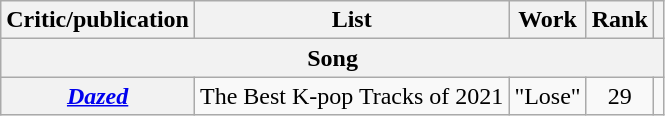<table class="wikitable plainrowheaders">
<tr>
<th>Critic/publication</th>
<th>List</th>
<th>Work</th>
<th>Rank</th>
<th></th>
</tr>
<tr>
<th align="center" colspan="5">Song</th>
</tr>
<tr>
<th scope="row"><em><a href='#'>Dazed</a></em></th>
<td align="center">The Best K-pop Tracks of 2021</td>
<td align="center">"Lose"</td>
<td align="center">29</td>
<td align="center"></td>
</tr>
</table>
